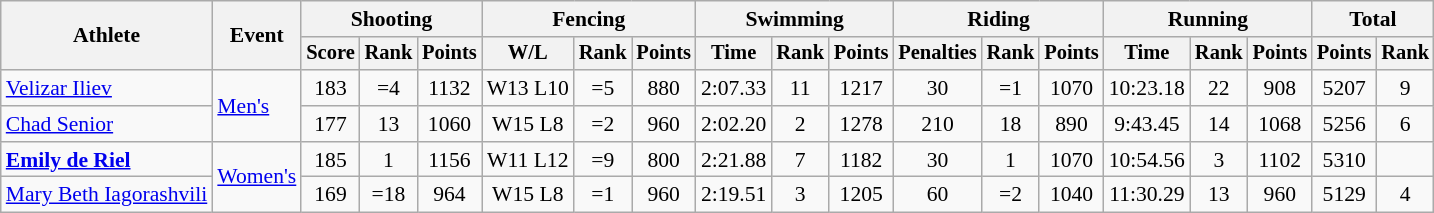<table class=wikitable style=font-size:90%;text-align:center>
<tr>
<th rowspan=2>Athlete</th>
<th rowspan=2>Event</th>
<th colspan=3>Shooting</th>
<th colspan=3>Fencing</th>
<th colspan=3>Swimming</th>
<th colspan=3>Riding</th>
<th colspan=3>Running</th>
<th colspan=2>Total</th>
</tr>
<tr style=font-size:95%>
<th>Score</th>
<th>Rank</th>
<th>Points</th>
<th>W/L</th>
<th>Rank</th>
<th>Points</th>
<th>Time</th>
<th>Rank</th>
<th>Points</th>
<th>Penalties</th>
<th>Rank</th>
<th>Points</th>
<th>Time</th>
<th>Rank</th>
<th>Points</th>
<th>Points</th>
<th>Rank</th>
</tr>
<tr>
<td align=left><a href='#'>Velizar Iliev</a></td>
<td align=left rowspan=2><a href='#'>Men's</a></td>
<td>183</td>
<td>=4</td>
<td>1132</td>
<td>W13 L10</td>
<td>=5</td>
<td>880</td>
<td>2:07.33</td>
<td>11</td>
<td>1217</td>
<td>30</td>
<td>=1</td>
<td>1070</td>
<td>10:23.18</td>
<td>22</td>
<td>908</td>
<td>5207</td>
<td>9</td>
</tr>
<tr>
<td align=left><a href='#'>Chad Senior</a></td>
<td>177</td>
<td>13</td>
<td>1060</td>
<td>W15 L8</td>
<td>=2</td>
<td>960</td>
<td>2:02.20</td>
<td>2</td>
<td>1278</td>
<td>210</td>
<td>18</td>
<td>890</td>
<td>9:43.45</td>
<td>14</td>
<td>1068</td>
<td>5256</td>
<td>6</td>
</tr>
<tr>
<td align=left><strong><a href='#'>Emily de Riel</a></strong></td>
<td align=left rowspan=2><a href='#'>Women's</a></td>
<td>185</td>
<td>1</td>
<td>1156</td>
<td>W11 L12</td>
<td>=9</td>
<td>800</td>
<td>2:21.88</td>
<td>7</td>
<td>1182</td>
<td>30</td>
<td>1</td>
<td>1070</td>
<td>10:54.56</td>
<td>3</td>
<td>1102</td>
<td>5310</td>
<td></td>
</tr>
<tr>
<td align=left><a href='#'>Mary Beth Iagorashvili</a></td>
<td>169</td>
<td>=18</td>
<td>964</td>
<td>W15 L8</td>
<td>=1</td>
<td>960</td>
<td>2:19.51</td>
<td>3</td>
<td>1205</td>
<td>60</td>
<td>=2</td>
<td>1040</td>
<td>11:30.29</td>
<td>13</td>
<td>960</td>
<td>5129</td>
<td>4</td>
</tr>
</table>
